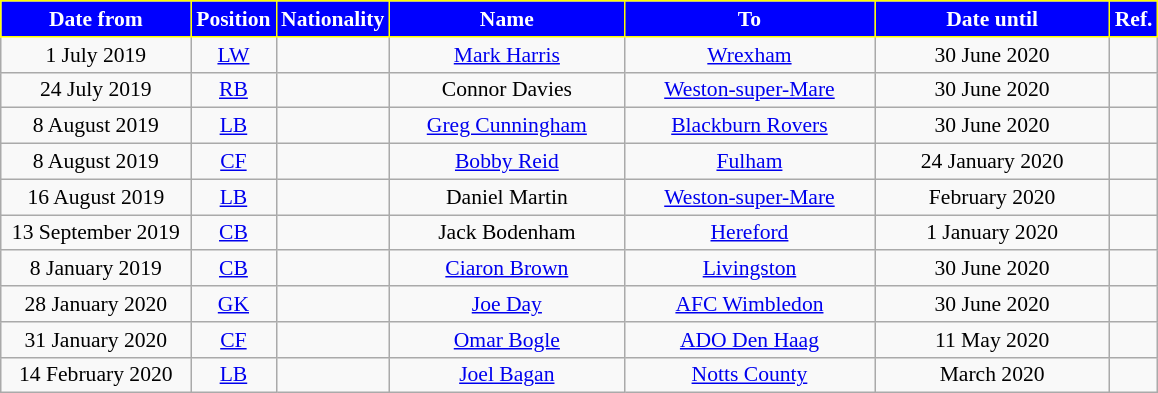<table class="wikitable"  style="text-align:center; font-size:90%; ">
<tr>
<th style="background:blue; color:white; border:1px solid yellow; width:120px;">Date from</th>
<th style="background:blue; color:white; border:1px solid yellow; width:50px;">Position</th>
<th style="background:blue; color:white; border:1px solid yellow; width:50px;">Nationality</th>
<th style="background:blue; color:white; border:1px solid yellow; width:150px;">Name</th>
<th style="background:blue; color:white; border:1px solid yellow; width:160px;">To</th>
<th style="background:blue; color:white; border:1px solid yellow; width:150px;">Date until</th>
<th style="background:blue; color:white; border:1px solid yellow; width:25px;">Ref.</th>
</tr>
<tr>
<td>1 July 2019</td>
<td><a href='#'>LW</a></td>
<td></td>
<td><a href='#'>Mark Harris</a></td>
<td> <a href='#'>Wrexham</a></td>
<td>30 June 2020</td>
<td></td>
</tr>
<tr>
<td>24 July 2019</td>
<td><a href='#'>RB</a></td>
<td></td>
<td>Connor Davies</td>
<td> <a href='#'>Weston-super-Mare</a></td>
<td>30 June 2020</td>
<td></td>
</tr>
<tr>
<td>8 August 2019</td>
<td><a href='#'>LB</a></td>
<td></td>
<td><a href='#'>Greg Cunningham</a></td>
<td> <a href='#'>Blackburn Rovers</a></td>
<td>30 June 2020</td>
<td></td>
</tr>
<tr>
<td>8 August 2019</td>
<td><a href='#'>CF</a></td>
<td></td>
<td><a href='#'>Bobby Reid</a></td>
<td> <a href='#'>Fulham</a></td>
<td>24 January 2020</td>
<td></td>
</tr>
<tr>
<td>16 August 2019</td>
<td><a href='#'>LB</a></td>
<td></td>
<td>Daniel Martin</td>
<td> <a href='#'>Weston-super-Mare</a></td>
<td>February 2020</td>
<td></td>
</tr>
<tr>
<td>13 September 2019</td>
<td><a href='#'>CB</a></td>
<td></td>
<td>Jack Bodenham</td>
<td> <a href='#'>Hereford</a></td>
<td>1 January 2020</td>
<td></td>
</tr>
<tr>
<td>8 January 2019</td>
<td><a href='#'>CB</a></td>
<td></td>
<td><a href='#'>Ciaron Brown</a></td>
<td> <a href='#'>Livingston</a></td>
<td>30 June 2020</td>
<td></td>
</tr>
<tr>
<td>28 January 2020</td>
<td><a href='#'>GK</a></td>
<td></td>
<td><a href='#'>Joe Day</a></td>
<td> <a href='#'>AFC Wimbledon</a></td>
<td>30 June 2020</td>
<td></td>
</tr>
<tr>
<td>31 January 2020</td>
<td><a href='#'>CF</a></td>
<td></td>
<td><a href='#'>Omar Bogle</a></td>
<td> <a href='#'>ADO Den Haag</a></td>
<td>11 May 2020</td>
<td></td>
</tr>
<tr>
<td>14 February 2020</td>
<td><a href='#'>LB</a></td>
<td></td>
<td><a href='#'>Joel Bagan</a></td>
<td> <a href='#'>Notts County</a></td>
<td>March 2020</td>
<td></td>
</tr>
</table>
